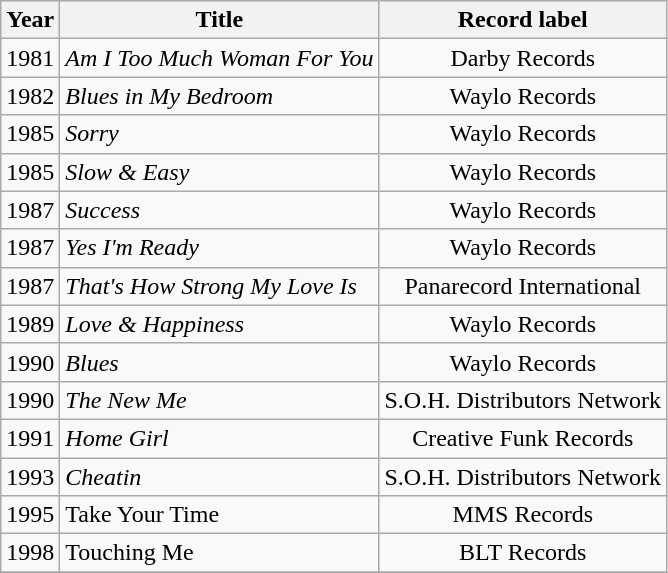<table class="wikitable sortable">
<tr>
<th>Year</th>
<th>Title</th>
<th>Record label</th>
</tr>
<tr>
<td>1981</td>
<td><em>Am I Too Much Woman For You</em></td>
<td style="text-align:center;">Darby Records</td>
</tr>
<tr>
<td>1982</td>
<td><em>Blues in My Bedroom</em></td>
<td style="text-align:center;">Waylo Records</td>
</tr>
<tr>
<td>1985</td>
<td><em>Sorry</em></td>
<td style="text-align:center;">Waylo Records</td>
</tr>
<tr>
<td>1985</td>
<td><em>Slow & Easy</em></td>
<td style="text-align:center;">Waylo Records</td>
</tr>
<tr>
<td>1987</td>
<td><em>Success</em></td>
<td style="text-align:center;">Waylo Records</td>
</tr>
<tr>
<td>1987</td>
<td><em>Yes I'm Ready</em></td>
<td style="text-align:center;">Waylo Records</td>
</tr>
<tr>
<td>1987</td>
<td><em>That's How Strong My Love Is</em></td>
<td style="text-align:center;">Panarecord International</td>
</tr>
<tr>
<td>1989</td>
<td><em>Love & Happiness</em></td>
<td style="text-align:center;">Waylo Records</td>
</tr>
<tr>
<td>1990</td>
<td><em>Blues</em></td>
<td style="text-align:center;">Waylo Records</td>
</tr>
<tr>
<td>1990</td>
<td><em>The New Me</em></td>
<td style="text-align:center;">S.O.H. Distributors Network</td>
</tr>
<tr>
<td>1991</td>
<td><em>Home Girl</em></td>
<td style="text-align:center;">Creative Funk Records</td>
</tr>
<tr>
<td>1993</td>
<td><em>Cheatin<strong></td>
<td style="text-align:center;">S.O.H. Distributors Network</td>
</tr>
<tr>
<td>1995</td>
<td></em>Take Your Time<em></td>
<td style="text-align:center;">MMS Records</td>
</tr>
<tr>
<td>1998</td>
<td></em>Touching Me<em></td>
<td style="text-align:center;">BLT Records</td>
</tr>
<tr>
</tr>
</table>
